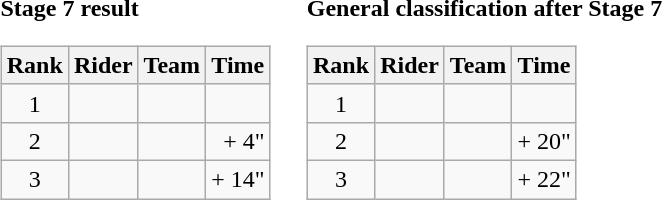<table>
<tr>
<td><strong>Stage 7 result</strong><br><table class="wikitable">
<tr>
<th scope="col">Rank</th>
<th scope="col">Rider</th>
<th scope="col">Team</th>
<th scope="col">Time</th>
</tr>
<tr>
<td style="text-align:center;">1</td>
<td></td>
<td></td>
<td style="text-align:right;"></td>
</tr>
<tr>
<td style="text-align:center;">2</td>
<td></td>
<td></td>
<td style="text-align:right;">+ 4"</td>
</tr>
<tr>
<td style="text-align:center;">3</td>
<td></td>
<td></td>
<td style="text-align:right;">+ 14"</td>
</tr>
</table>
</td>
<td></td>
<td><strong>General classification after Stage 7</strong><br><table class="wikitable">
<tr>
<th scope="col">Rank</th>
<th scope="col">Rider</th>
<th scope="col">Team</th>
<th scope="col">Time</th>
</tr>
<tr>
<td style="text-align:center;">1</td>
<td></td>
<td></td>
<td style="text-align:right;"></td>
</tr>
<tr>
<td style="text-align:center;">2</td>
<td></td>
<td></td>
<td style="text-align:right;">+ 20"</td>
</tr>
<tr>
<td style="text-align:center;">3</td>
<td></td>
<td></td>
<td style="text-align:right;">+ 22"</td>
</tr>
</table>
</td>
</tr>
</table>
